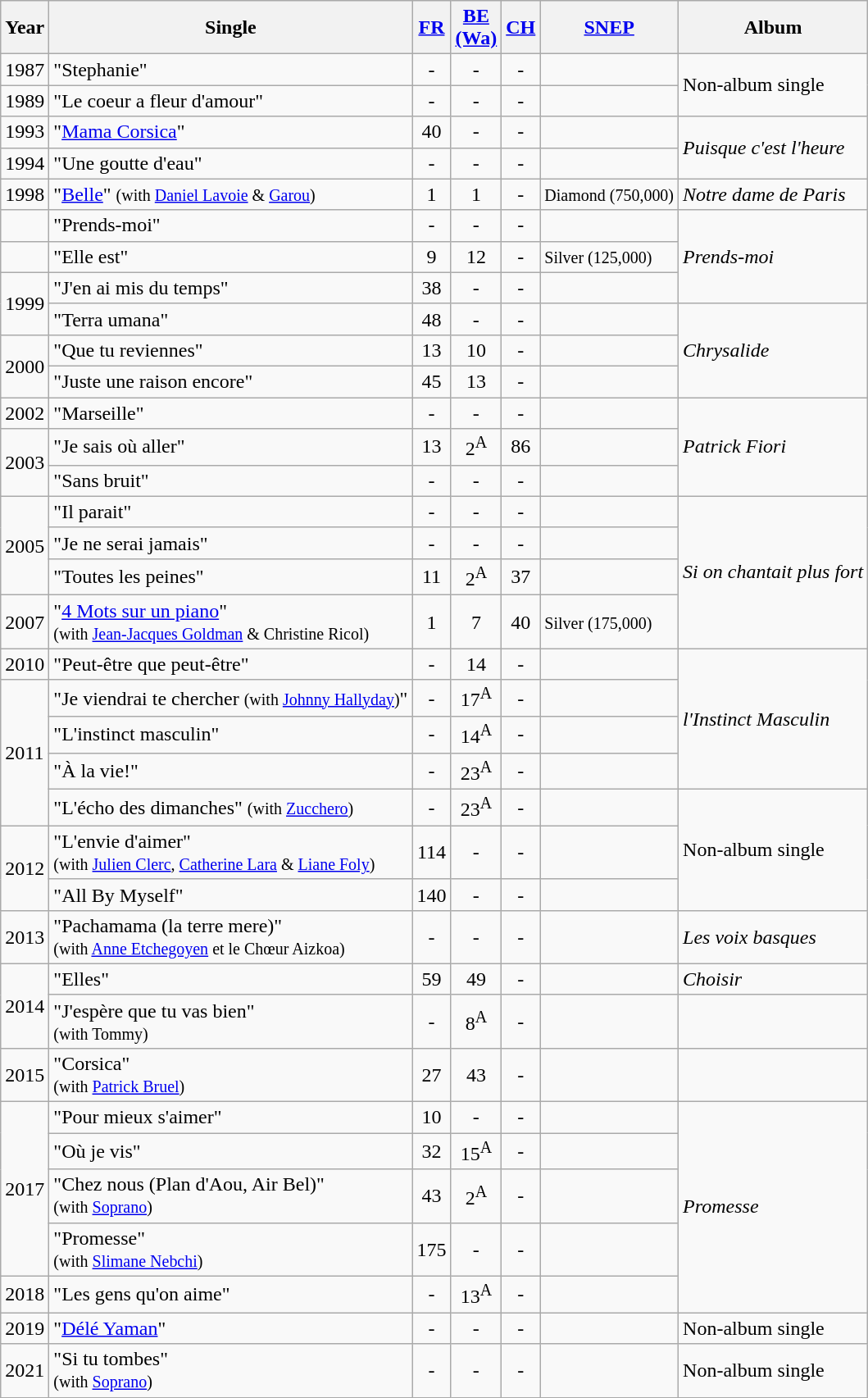<table class="wikitable">
<tr>
<th>Year</th>
<th>Single</th>
<th><a href='#'>FR</a><br></th>
<th><a href='#'>BE <br>(Wa)</a><br></th>
<th><a href='#'>CH</a><br></th>
<th><a href='#'>SNEP</a></th>
<th>Album</th>
</tr>
<tr>
<td>1987</td>
<td>"Stephanie"</td>
<td align="center">-</td>
<td align="center">-</td>
<td align="center">-</td>
<td></td>
<td rowspan="2">Non-album single</td>
</tr>
<tr>
<td>1989</td>
<td>"Le coeur a fleur d'amour"</td>
<td align="center">-</td>
<td align="center">-</td>
<td align="center">-</td>
<td></td>
</tr>
<tr>
<td>1993</td>
<td>"<a href='#'>Mama Corsica</a>"</td>
<td align="center">40</td>
<td align="center">-</td>
<td align="center">-</td>
<td></td>
<td rowspan="2"><em>Puisque c'est l'heure</em></td>
</tr>
<tr>
<td>1994</td>
<td>"Une goutte d'eau"</td>
<td align="center">-</td>
<td align="center">-</td>
<td align="center">-</td>
</tr>
<tr>
<td>1998</td>
<td>"<a href='#'>Belle</a>" <small>(with <a href='#'>Daniel Lavoie</a> & <a href='#'>Garou</a>)</small></td>
<td align="center">1</td>
<td align="center">1</td>
<td align="center">-</td>
<td><small>Diamond (750,000)</small></td>
<td><em>Notre dame de Paris</em></td>
</tr>
<tr>
<td></td>
<td>"Prends-moi"</td>
<td align="center">-</td>
<td align="center">-</td>
<td align="center">-</td>
<td></td>
<td rowspan="3"><em>Prends-moi</em></td>
</tr>
<tr>
<td></td>
<td>"Elle est"</td>
<td align="center">9</td>
<td align="center">12</td>
<td align="center">-</td>
<td><small>Silver (125,000)</small></td>
</tr>
<tr>
<td rowspan="2">1999</td>
<td>"J'en ai mis du temps"</td>
<td align="center">38</td>
<td align="center">-</td>
<td align="center">-</td>
<td></td>
</tr>
<tr>
<td>"Terra umana"</td>
<td align="center">48</td>
<td align="center">-</td>
<td align="center">-</td>
<td></td>
<td rowspan="3"><em>Chrysalide</em></td>
</tr>
<tr>
<td rowspan="2">2000</td>
<td>"Que tu reviennes"</td>
<td align="center">13</td>
<td align="center">10</td>
<td align="center">-</td>
<td></td>
</tr>
<tr>
<td>"Juste une raison encore"</td>
<td align="center">45</td>
<td align="center">13</td>
<td align="center">-</td>
<td></td>
</tr>
<tr>
<td>2002</td>
<td>"Marseille"</td>
<td align="center">-</td>
<td align="center">-</td>
<td align="center">-</td>
<td></td>
<td rowspan="3"><em>Patrick Fiori</em></td>
</tr>
<tr>
<td rowspan="2">2003</td>
<td>"Je sais où aller"</td>
<td align="center">13</td>
<td align="center">2<sup>A</sup></td>
<td align="center">86</td>
<td></td>
</tr>
<tr>
<td>"Sans bruit"</td>
<td align="center">-</td>
<td align="center">-</td>
<td align="center">-</td>
<td></td>
</tr>
<tr>
<td rowspan="3">2005</td>
<td>"Il parait"</td>
<td align="center">-</td>
<td align="center">-</td>
<td align="center">-</td>
<td></td>
<td rowspan="4"><em>Si on chantait plus fort</em></td>
</tr>
<tr>
<td>"Je ne serai jamais"</td>
<td align="center">-</td>
<td align="center">-</td>
<td align="center">-</td>
<td></td>
</tr>
<tr>
<td>"Toutes les peines"</td>
<td align="center">11</td>
<td align="center">2<sup>A</sup></td>
<td align="center">37</td>
<td></td>
</tr>
<tr>
<td rowspan="1">2007</td>
<td>"<a href='#'>4 Mots sur un piano</a>"<br> <small>(with <a href='#'>Jean-Jacques Goldman</a> & Christine Ricol)</small></td>
<td align="center">1</td>
<td align="center">7</td>
<td align="center">40</td>
<td><small>Silver (175,000)</small></td>
</tr>
<tr>
<td>2010</td>
<td>"Peut-être que peut-être"</td>
<td align="center">-</td>
<td align="center">14</td>
<td align="center">-</td>
<td></td>
<td rowspan="4"><em>l'Instinct Masculin</em></td>
</tr>
<tr>
<td rowspan="4">2011</td>
<td>"Je viendrai te chercher <small>(with <a href='#'>Johnny Hallyday</a>)</small>"</td>
<td align="center">-</td>
<td align="center">17<sup>A</sup></td>
<td align="center">-</td>
<td></td>
</tr>
<tr>
<td>"L'instinct masculin"</td>
<td align="center">-</td>
<td align="center">14<sup>A</sup></td>
<td align="center">-</td>
<td></td>
</tr>
<tr>
<td>"À la vie!"</td>
<td align="center">-</td>
<td align="center">23<sup>A</sup></td>
<td align="center">-</td>
<td></td>
</tr>
<tr>
<td>"L'écho des dimanches" <small>(with <a href='#'>Zucchero</a>)</small></td>
<td align="center">-</td>
<td align="center">23<sup>A</sup></td>
<td align="center">-</td>
<td></td>
<td rowspan="3">Non-album single</td>
</tr>
<tr>
<td rowspan="2">2012</td>
<td>"L'envie d'aimer" <br> <small>(with <a href='#'>Julien Clerc</a>, <a href='#'>Catherine Lara</a> & <a href='#'>Liane Foly</a>)</small></td>
<td align="center">114</td>
<td align="center">-</td>
<td align="center">-</td>
<td></td>
</tr>
<tr>
<td>"All By Myself"</td>
<td align="center">140</td>
<td align="center">-</td>
<td align="center">-</td>
<td></td>
</tr>
<tr>
<td>2013</td>
<td>"Pachamama (la terre mere)" <br><small>(with <a href='#'>Anne Etchegoyen</a> et le Chœur Aizkoa)</small></td>
<td align="center">-</td>
<td align="center">-</td>
<td align="center">-</td>
<td></td>
<td><em>Les voix basques</em></td>
</tr>
<tr>
<td rowspan="2">2014</td>
<td>"Elles"</td>
<td align="center">59</td>
<td align="center">49</td>
<td align="center">-</td>
<td></td>
<td><em>Choisir</em></td>
</tr>
<tr>
<td>"J'espère que tu vas bien" <br><small>(with Tommy)</small></td>
<td align="center">-</td>
<td align="center">8<sup>A</sup></td>
<td align="center">-</td>
<td></td>
<td></td>
</tr>
<tr>
<td>2015</td>
<td>"Corsica" <br><small>(with <a href='#'>Patrick Bruel</a>)</small></td>
<td align="center">27</td>
<td align="center">43</td>
<td align="center">-</td>
<td></td>
<td></td>
</tr>
<tr>
<td rowspan="4">2017</td>
<td>"Pour mieux s'aimer"</td>
<td align="center">10<br></td>
<td align="center">-</td>
<td align="center">-</td>
<td></td>
<td rowspan="5"><em>Promesse</em></td>
</tr>
<tr>
<td>"Où je vis"</td>
<td align="center">32<br></td>
<td align="center">15<sup>A</sup></td>
<td align="center">-</td>
<td></td>
</tr>
<tr>
<td>"Chez nous (Plan d'Aou, Air Bel)"<br><small>(with <a href='#'>Soprano</a>)</small></td>
<td align="center">43<br></td>
<td align="center">2<sup>A</sup></td>
<td align="center">-</td>
</tr>
<tr>
<td>"Promesse"<br><small>(with <a href='#'>Slimane Nebchi</a>)</small></td>
<td align="center">175<br></td>
<td align="center">-</td>
<td align="center">-</td>
<td></td>
</tr>
<tr>
<td>2018</td>
<td>"Les gens qu'on aime"</td>
<td align="center">-</td>
<td align="center">13<sup>A</sup></td>
<td align="center">-</td>
<td></td>
</tr>
<tr>
<td>2019</td>
<td>"<a href='#'>Délé Yaman</a>"</td>
<td align="center">-</td>
<td align="center">-</td>
<td align="center">-</td>
<td></td>
<td>Non-album single</td>
</tr>
<tr>
<td>2021</td>
<td>"Si tu tombes" <br><small>(with <a href='#'>Soprano</a>)</small></td>
<td align="center">-</td>
<td align="center">-</td>
<td align="center">-</td>
<td></td>
<td>Non-album single</td>
</tr>
</table>
